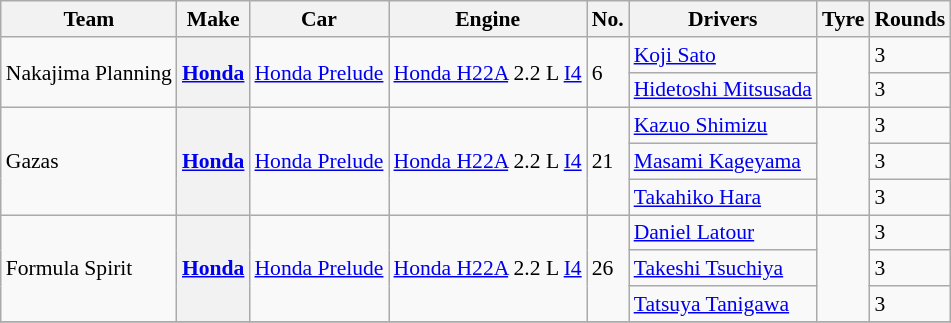<table class="wikitable" style="font-size: 90%;">
<tr>
<th>Team</th>
<th>Make</th>
<th>Car</th>
<th>Engine</th>
<th>No.</th>
<th>Drivers</th>
<th>Tyre</th>
<th>Rounds</th>
</tr>
<tr>
<td rowspan=2>Nakajima Planning</td>
<th rowspan=2><a href='#'>Honda</a></th>
<td rowspan=2><a href='#'>Honda Prelude</a></td>
<td rowspan=2><a href='#'>Honda H22A</a> 2.2 L <a href='#'>I4</a></td>
<td rowspan=2>6</td>
<td> <a href='#'>Koji Sato</a></td>
<td rowspan=2></td>
<td>3</td>
</tr>
<tr>
<td> <a href='#'>Hidetoshi Mitsusada</a></td>
<td>3</td>
</tr>
<tr>
<td rowspan=3>Gazas</td>
<th rowspan=3><a href='#'>Honda</a></th>
<td rowspan=3><a href='#'>Honda Prelude</a></td>
<td rowspan=3><a href='#'>Honda H22A</a> 2.2 L <a href='#'>I4</a></td>
<td rowspan=3>21</td>
<td> <a href='#'>Kazuo Shimizu</a></td>
<td rowspan=3></td>
<td>3</td>
</tr>
<tr>
<td> <a href='#'>Masami Kageyama</a></td>
<td>3</td>
</tr>
<tr>
<td> <a href='#'>Takahiko Hara</a></td>
<td>3</td>
</tr>
<tr>
<td rowspan=3>Formula Spirit</td>
<th rowspan=3><a href='#'>Honda</a></th>
<td rowspan=3><a href='#'>Honda Prelude</a></td>
<td rowspan=3><a href='#'>Honda H22A</a> 2.2 L <a href='#'>I4</a></td>
<td rowspan=3>26</td>
<td> <a href='#'>Daniel Latour</a></td>
<td rowspan=3></td>
<td>3</td>
</tr>
<tr>
<td> <a href='#'>Takeshi Tsuchiya</a></td>
<td>3</td>
</tr>
<tr>
<td> <a href='#'>Tatsuya Tanigawa</a></td>
<td>3</td>
</tr>
<tr>
</tr>
</table>
